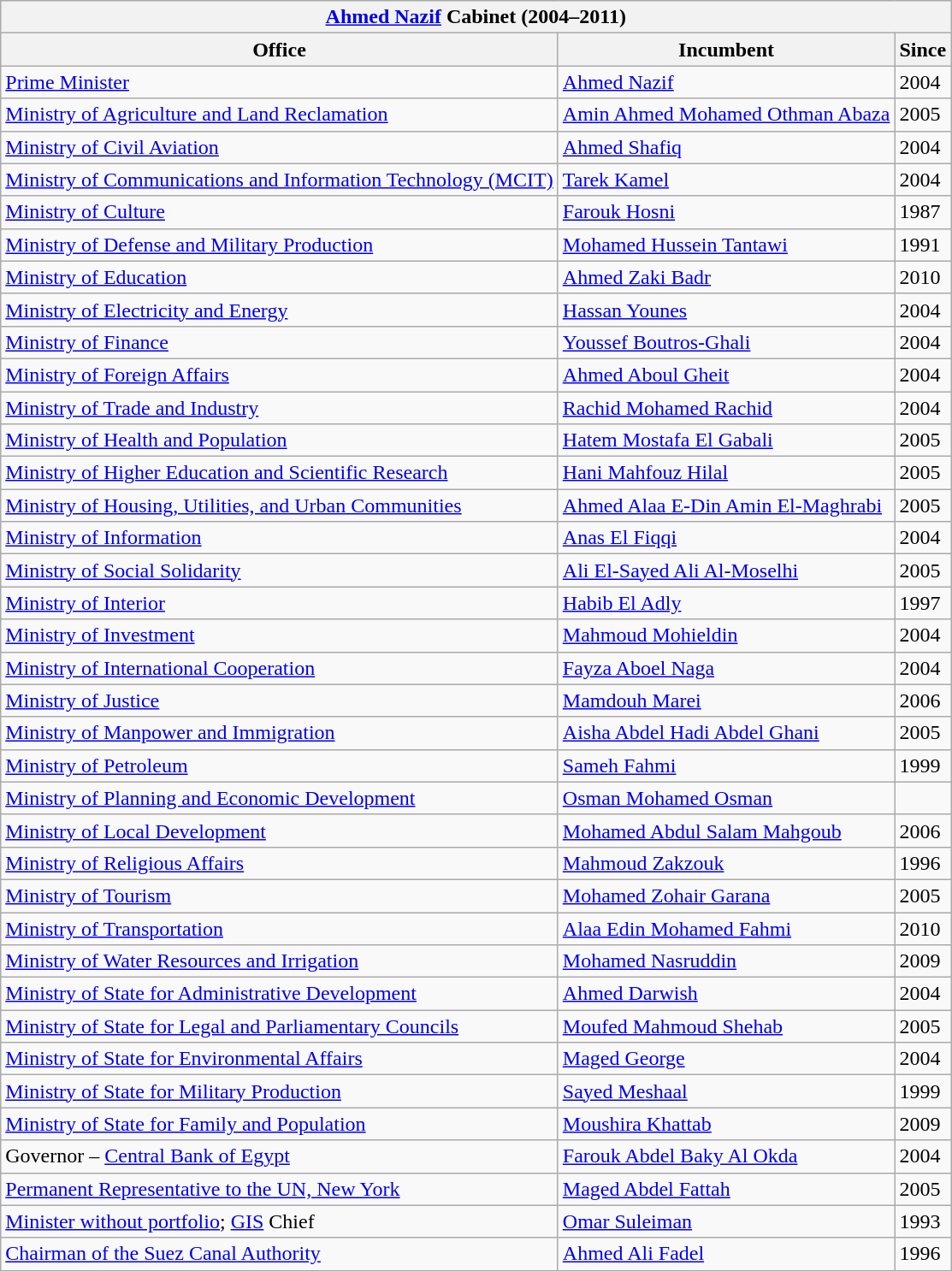<table class="wikitable collapsible">
<tr>
<th colspan="3" width=700><a href='#'>Ahmed Nazif</a> Cabinet (2004–2011)</th>
</tr>
<tr>
<th>Office</th>
<th>Incumbent</th>
<th>Since</th>
</tr>
<tr>
<td><a href='#'>Prime Minister</a></td>
<td><a href='#'>Ahmed Nazif</a></td>
<td>2004</td>
</tr>
<tr>
<td><a href='#'>Ministry of Agriculture and Land Reclamation</a></td>
<td><a href='#'>Amin Ahmed Mohamed Othman Abaza</a></td>
<td>2005</td>
</tr>
<tr>
<td><a href='#'>Ministry of Civil Aviation</a></td>
<td><a href='#'>Ahmed Shafiq</a></td>
<td>2004</td>
</tr>
<tr>
<td><a href='#'>Ministry of Communications and Information Technology (MCIT)</a></td>
<td><a href='#'>Tarek Kamel</a></td>
<td>2004</td>
</tr>
<tr>
<td><a href='#'>Ministry of Culture</a></td>
<td><a href='#'>Farouk Hosni</a></td>
<td>1987</td>
</tr>
<tr>
<td><a href='#'>Ministry of Defense and Military Production</a></td>
<td><a href='#'>Mohamed Hussein Tantawi</a></td>
<td>1991</td>
</tr>
<tr>
<td><a href='#'>Ministry of Education</a></td>
<td><a href='#'>Ahmed Zaki Badr</a></td>
<td>2010</td>
</tr>
<tr>
<td><a href='#'>Ministry of Electricity and Energy</a></td>
<td><a href='#'>Hassan Younes</a></td>
<td>2004</td>
</tr>
<tr>
<td><a href='#'>Ministry of Finance</a></td>
<td><a href='#'>Youssef Boutros-Ghali</a></td>
<td>2004</td>
</tr>
<tr>
<td><a href='#'>Ministry of Foreign Affairs</a></td>
<td><a href='#'>Ahmed Aboul Gheit</a></td>
<td>2004</td>
</tr>
<tr>
<td><a href='#'>Ministry of Trade and Industry</a></td>
<td><a href='#'>Rachid Mohamed Rachid</a></td>
<td>2004</td>
</tr>
<tr>
<td><a href='#'>Ministry of Health and Population</a></td>
<td><a href='#'>Hatem Mostafa El Gabali</a></td>
<td>2005</td>
</tr>
<tr>
<td><a href='#'>Ministry of Higher Education and Scientific Research</a></td>
<td><a href='#'>Hani Mahfouz Hilal</a></td>
<td>2005</td>
</tr>
<tr>
<td><a href='#'>Ministry of Housing, Utilities, and Urban Communities</a></td>
<td><a href='#'>Ahmed Alaa E-Din Amin El-Maghrabi</a></td>
<td>2005</td>
</tr>
<tr>
<td><a href='#'>Ministry of Information</a></td>
<td><a href='#'>Anas El Fiqqi</a></td>
<td>2004</td>
</tr>
<tr>
<td><a href='#'>Ministry of Social Solidarity</a></td>
<td><a href='#'>Ali El-Sayed Ali Al-Moselhi</a></td>
<td>2005</td>
</tr>
<tr>
<td><a href='#'>Ministry of Interior</a></td>
<td><a href='#'>Habib El Adly</a></td>
<td>1997</td>
</tr>
<tr>
<td><a href='#'>Ministry of Investment</a></td>
<td><a href='#'>Mahmoud Mohieldin</a></td>
<td>2004</td>
</tr>
<tr>
<td><a href='#'>Ministry of International Cooperation</a></td>
<td><a href='#'>Fayza Aboel Naga</a></td>
<td>2004</td>
</tr>
<tr>
<td><a href='#'>Ministry of Justice</a></td>
<td><a href='#'>Mamdouh Marei</a></td>
<td>2006</td>
</tr>
<tr>
<td><a href='#'>Ministry of Manpower and Immigration</a></td>
<td><a href='#'>Aisha Abdel Hadi Abdel Ghani</a></td>
<td>2005</td>
</tr>
<tr>
<td><a href='#'>Ministry of Petroleum</a></td>
<td><a href='#'>Sameh Fahmi</a></td>
<td>1999</td>
</tr>
<tr>
<td><a href='#'>Ministry of Planning and Economic Development</a></td>
<td><a href='#'>Osman Mohamed Osman</a></td>
<td></td>
</tr>
<tr>
<td><a href='#'>Ministry of Local Development</a></td>
<td><a href='#'>Mohamed Abdul Salam Mahgoub</a></td>
<td>2006</td>
</tr>
<tr>
<td><a href='#'>Ministry of Religious Affairs</a></td>
<td><a href='#'>Mahmoud Zakzouk</a></td>
<td>1996</td>
</tr>
<tr>
<td><a href='#'>Ministry of Tourism</a></td>
<td><a href='#'>Mohamed Zohair Garana</a></td>
<td>2005</td>
</tr>
<tr>
<td><a href='#'>Ministry of Transportation</a></td>
<td><a href='#'>Alaa Edin Mohamed Fahmi</a></td>
<td>2010</td>
</tr>
<tr>
<td><a href='#'>Ministry of Water Resources and Irrigation</a></td>
<td><a href='#'>Mohamed Nasruddin</a></td>
<td>2009</td>
</tr>
<tr>
<td><a href='#'>Ministry of State for Administrative Development</a></td>
<td><a href='#'>Ahmed Darwish</a></td>
<td>2004</td>
</tr>
<tr>
<td><a href='#'>Ministry of State for Legal and Parliamentary Councils</a></td>
<td><a href='#'>Moufed Mahmoud Shehab</a></td>
<td>2005</td>
</tr>
<tr>
<td><a href='#'>Ministry of State for Environmental Affairs</a></td>
<td><a href='#'>Maged George</a></td>
<td>2004</td>
</tr>
<tr>
<td><a href='#'>Ministry of State for Military Production</a></td>
<td><a href='#'>Sayed Meshaal</a></td>
<td>1999</td>
</tr>
<tr>
<td><a href='#'>Ministry of State for Family and Population</a></td>
<td><a href='#'>Moushira Khattab</a></td>
<td>2009</td>
</tr>
<tr>
<td>Governor – <a href='#'>Central Bank of Egypt</a></td>
<td><a href='#'>Farouk Abdel Baky Al Okda</a></td>
<td>2004</td>
</tr>
<tr>
<td><a href='#'>Permanent Representative to the UN, New York</a></td>
<td><a href='#'>Maged Abdel Fattah</a></td>
<td>2005</td>
</tr>
<tr>
<td><a href='#'>Minister without portfolio</a>; <a href='#'>GIS</a> Chief</td>
<td><a href='#'>Omar Suleiman</a></td>
<td>1993</td>
</tr>
<tr>
<td><a href='#'>Chairman of the Suez Canal Authority</a></td>
<td><a href='#'>Ahmed Ali Fadel</a></td>
<td>1996</td>
</tr>
</table>
